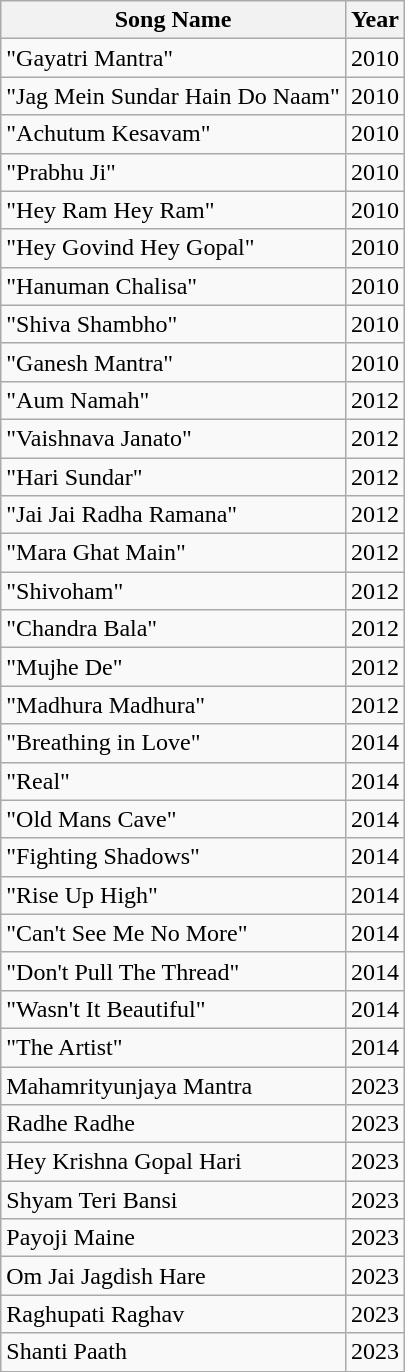<table class="wikitable">
<tr>
<th>Song Name</th>
<th>Year</th>
</tr>
<tr>
<td>"Gayatri Mantra"</td>
<td>2010</td>
</tr>
<tr>
<td>"Jag Mein Sundar Hain Do Naam"</td>
<td>2010</td>
</tr>
<tr>
<td>"Achutum Kesavam"</td>
<td>2010</td>
</tr>
<tr>
<td>"Prabhu Ji"</td>
<td>2010</td>
</tr>
<tr>
<td>"Hey Ram Hey Ram"</td>
<td>2010</td>
</tr>
<tr>
<td>"Hey Govind Hey Gopal"</td>
<td>2010</td>
</tr>
<tr>
<td>"Hanuman Chalisa"</td>
<td>2010</td>
</tr>
<tr>
<td>"Shiva Shambho"</td>
<td>2010</td>
</tr>
<tr>
<td>"Ganesh Mantra"</td>
<td>2010</td>
</tr>
<tr>
<td>"Aum Namah"</td>
<td>2012</td>
</tr>
<tr>
<td>"Vaishnava Janato"</td>
<td>2012</td>
</tr>
<tr>
<td>"Hari Sundar"</td>
<td>2012</td>
</tr>
<tr>
<td>"Jai Jai Radha Ramana"</td>
<td>2012</td>
</tr>
<tr>
<td>"Mara Ghat Main"</td>
<td>2012</td>
</tr>
<tr>
<td>"Shivoham"</td>
<td>2012</td>
</tr>
<tr>
<td>"Chandra Bala"</td>
<td>2012</td>
</tr>
<tr>
<td>"Mujhe De"</td>
<td>2012</td>
</tr>
<tr>
<td>"Madhura Madhura"</td>
<td>2012</td>
</tr>
<tr>
<td>"Breathing in Love"</td>
<td>2014</td>
</tr>
<tr>
<td>"Real"</td>
<td>2014</td>
</tr>
<tr>
<td>"Old Mans Cave"</td>
<td>2014</td>
</tr>
<tr>
<td>"Fighting Shadows"</td>
<td>2014</td>
</tr>
<tr>
<td>"Rise Up High"</td>
<td>2014</td>
</tr>
<tr>
<td>"Can't See Me No More"</td>
<td>2014</td>
</tr>
<tr>
<td>"Don't Pull The Thread"</td>
<td>2014</td>
</tr>
<tr>
<td>"Wasn't It Beautiful"</td>
<td>2014</td>
</tr>
<tr>
<td>"The Artist"</td>
<td>2014</td>
</tr>
<tr>
<td>Mahamrityunjaya Mantra</td>
<td>2023</td>
</tr>
<tr>
<td>Radhe Radhe</td>
<td>2023</td>
</tr>
<tr>
<td>Hey Krishna Gopal Hari</td>
<td>2023</td>
</tr>
<tr>
<td>Shyam Teri Bansi</td>
<td>2023</td>
</tr>
<tr>
<td>Payoji Maine</td>
<td>2023</td>
</tr>
<tr>
<td>Om Jai Jagdish Hare</td>
<td>2023</td>
</tr>
<tr>
<td>Raghupati Raghav</td>
<td>2023</td>
</tr>
<tr>
<td>Shanti Paath</td>
<td>2023</td>
</tr>
</table>
